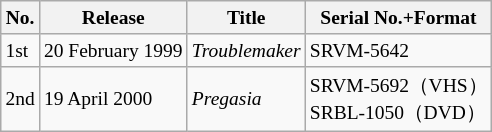<table class="wikitable" style="font-size:small;">
<tr>
<th>No.</th>
<th>Release</th>
<th>Title</th>
<th>Serial No.+Format</th>
</tr>
<tr>
<td>1st</td>
<td>20 February 1999</td>
<td><em>Troublemaker</em></td>
<td>SRVM-5642</td>
</tr>
<tr>
<td>2nd</td>
<td>19 April 2000</td>
<td><em>Pregasia</em></td>
<td>SRVM-5692（VHS）<br>SRBL-1050（DVD）</td>
</tr>
</table>
